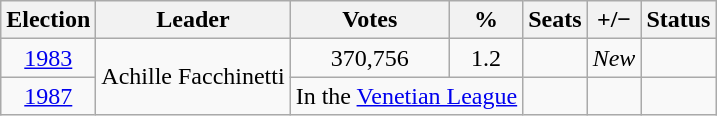<table class="wikitable" style="text-align:center">
<tr>
<th>Election</th>
<th>Leader</th>
<th>Votes</th>
<th>%</th>
<th>Seats</th>
<th>+/−</th>
<th>Status</th>
</tr>
<tr>
<td><a href='#'>1983</a></td>
<td rowspan="2">Achille Facchinetti</td>
<td>370,756</td>
<td>1.2</td>
<td></td>
<td><em>New</em></td>
<td></td>
</tr>
<tr>
<td><a href='#'>1987</a></td>
<td colspan="2">In the <a href='#'>Venetian League</a></td>
<td></td>
<td></td>
<td></td>
</tr>
</table>
